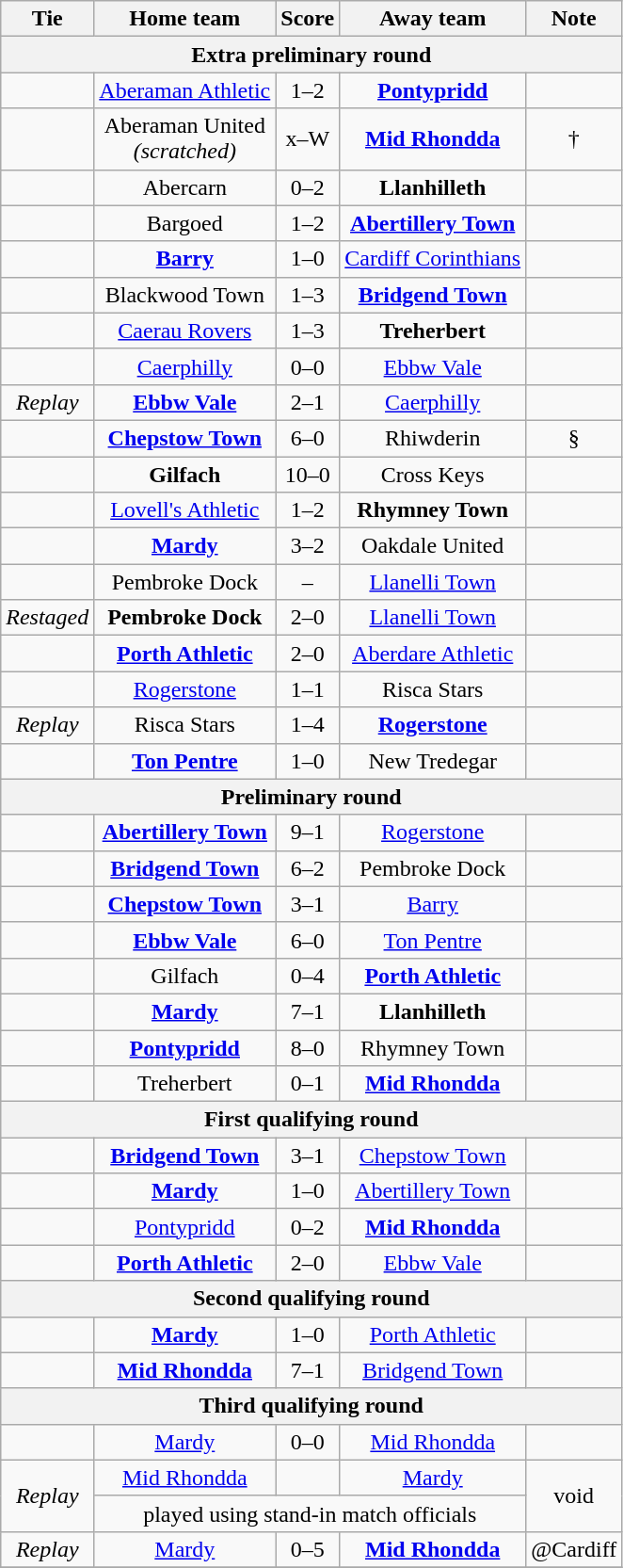<table class="wikitable" style="text-align:center;">
<tr>
<th>Tie</th>
<th>Home team</th>
<th>Score</th>
<th>Away team</th>
<th>Note</th>
</tr>
<tr>
<th colspan=5>Extra preliminary round</th>
</tr>
<tr>
<td></td>
<td><a href='#'>Aberaman Athletic</a></td>
<td>1–2</td>
<td><strong><a href='#'>Pontypridd</a></strong></td>
<td></td>
</tr>
<tr>
<td></td>
<td>Aberaman United<br><em>(scratched)</em></td>
<td>x–W</td>
<td><strong><a href='#'>Mid Rhondda</a></strong></td>
<td>†</td>
</tr>
<tr>
<td></td>
<td>Abercarn</td>
<td>0–2</td>
<td><strong>Llanhilleth</strong></td>
<td></td>
</tr>
<tr>
<td></td>
<td>Bargoed</td>
<td>1–2</td>
<td><strong><a href='#'>Abertillery Town</a></strong></td>
<td></td>
</tr>
<tr>
<td></td>
<td><strong><a href='#'>Barry</a></strong></td>
<td>1–0</td>
<td><a href='#'> Cardiff Corinthians</a></td>
<td></td>
</tr>
<tr>
<td></td>
<td>Blackwood Town</td>
<td>1–3</td>
<td><strong><a href='#'>Bridgend Town</a></strong></td>
<td></td>
</tr>
<tr>
<td></td>
<td><a href='#'>Caerau Rovers</a></td>
<td>1–3</td>
<td><strong>Treherbert</strong></td>
<td></td>
</tr>
<tr>
<td></td>
<td><a href='#'>Caerphilly</a></td>
<td>0–0</td>
<td><a href='#'>Ebbw Vale</a></td>
<td></td>
</tr>
<tr>
<td><em>Replay</em></td>
<td><strong><a href='#'>Ebbw Vale</a></strong></td>
<td>2–1</td>
<td><a href='#'>Caerphilly</a></td>
<td></td>
</tr>
<tr>
<td></td>
<td><strong><a href='#'>Chepstow Town</a></strong></td>
<td>6–0</td>
<td>Rhiwderin</td>
<td>§</td>
</tr>
<tr>
<td></td>
<td><strong>Gilfach</strong></td>
<td>10–0</td>
<td>Cross Keys</td>
<td></td>
</tr>
<tr>
<td></td>
<td><a href='#'>Lovell's Athletic</a></td>
<td>1–2</td>
<td><strong>Rhymney Town</strong></td>
<td></td>
</tr>
<tr>
<td></td>
<td><strong><a href='#'>Mardy</a></strong></td>
<td>3–2</td>
<td>Oakdale United</td>
<td></td>
</tr>
<tr>
<td></td>
<td>Pembroke Dock</td>
<td>–</td>
<td><a href='#'>Llanelli Town</a></td>
<td></td>
</tr>
<tr>
<td><em>Restaged</em></td>
<td><strong>Pembroke Dock</strong></td>
<td>2–0</td>
<td><a href='#'>Llanelli Town</a></td>
<td></td>
</tr>
<tr>
<td></td>
<td><strong><a href='#'>Porth Athletic</a></strong></td>
<td>2–0</td>
<td><a href='#'>Aberdare Athletic</a></td>
<td></td>
</tr>
<tr>
<td></td>
<td><a href='#'>Rogerstone</a></td>
<td>1–1</td>
<td>Risca Stars</td>
<td></td>
</tr>
<tr>
<td><em>Replay</em></td>
<td>Risca Stars</td>
<td>1–4</td>
<td><strong><a href='#'>Rogerstone</a></strong></td>
<td></td>
</tr>
<tr>
<td></td>
<td><strong><a href='#'>Ton Pentre</a></strong></td>
<td>1–0</td>
<td>New Tredegar</td>
<td></td>
</tr>
<tr>
<th colspan=5>Preliminary round</th>
</tr>
<tr>
<td></td>
<td><strong><a href='#'>Abertillery Town</a></strong></td>
<td>9–1</td>
<td><a href='#'>Rogerstone</a></td>
<td></td>
</tr>
<tr>
<td></td>
<td><strong><a href='#'>Bridgend Town</a></strong></td>
<td>6–2</td>
<td>Pembroke Dock</td>
<td></td>
</tr>
<tr>
<td></td>
<td><strong><a href='#'>Chepstow Town</a></strong></td>
<td>3–1</td>
<td><a href='#'>Barry</a></td>
<td></td>
</tr>
<tr>
<td></td>
<td><strong><a href='#'>Ebbw Vale</a></strong></td>
<td>6–0</td>
<td><a href='#'>Ton Pentre</a></td>
<td></td>
</tr>
<tr>
<td></td>
<td>Gilfach</td>
<td>0–4</td>
<td><strong><a href='#'>Porth Athletic</a></strong></td>
<td></td>
</tr>
<tr>
<td></td>
<td><strong><a href='#'>Mardy</a></strong></td>
<td>7–1</td>
<td><strong>Llanhilleth</strong></td>
<td></td>
</tr>
<tr>
<td></td>
<td><strong><a href='#'>Pontypridd</a></strong></td>
<td>8–0</td>
<td>Rhymney Town</td>
<td></td>
</tr>
<tr>
<td></td>
<td>Treherbert</td>
<td>0–1</td>
<td><strong><a href='#'>Mid Rhondda</a></strong></td>
<td></td>
</tr>
<tr>
<th colspan=5>First qualifying round</th>
</tr>
<tr>
<td></td>
<td><strong><a href='#'>Bridgend Town</a></strong></td>
<td>3–1</td>
<td><a href='#'>Chepstow Town</a></td>
<td></td>
</tr>
<tr>
<td></td>
<td><strong><a href='#'>Mardy</a></strong></td>
<td>1–0</td>
<td><a href='#'>Abertillery Town</a></td>
<td></td>
</tr>
<tr>
<td></td>
<td><a href='#'>Pontypridd</a></td>
<td>0–2</td>
<td><strong><a href='#'>Mid Rhondda</a></strong></td>
<td></td>
</tr>
<tr>
<td></td>
<td><strong><a href='#'>Porth Athletic</a></strong></td>
<td>2–0</td>
<td><a href='#'>Ebbw Vale</a></td>
<td></td>
</tr>
<tr>
<th colspan=5>Second qualifying round</th>
</tr>
<tr>
<td></td>
<td><strong><a href='#'>Mardy</a></strong></td>
<td>1–0</td>
<td><a href='#'>Porth Athletic</a></td>
<td></td>
</tr>
<tr>
<td></td>
<td><strong><a href='#'>Mid Rhondda</a></strong></td>
<td>7–1</td>
<td><a href='#'>Bridgend Town</a></td>
<td></td>
</tr>
<tr>
<th colspan=5>Third qualifying round</th>
</tr>
<tr>
<td></td>
<td><a href='#'>Mardy</a></td>
<td>0–0</td>
<td><a href='#'>Mid Rhondda</a></td>
<td></td>
</tr>
<tr>
<td rowspan=2><em>Replay</em></td>
<td><a href='#'>Mid Rhondda</a></td>
<td></td>
<td><a href='#'>Mardy</a></td>
<td rowspan=2>void</td>
</tr>
<tr>
<td colspan=3>played using stand-in match officials</td>
</tr>
<tr>
<td><em>Replay</em></td>
<td><a href='#'>Mardy</a></td>
<td>0–5</td>
<td><strong><a href='#'>Mid Rhondda</a></strong></td>
<td>@Cardiff</td>
</tr>
<tr>
</tr>
</table>
